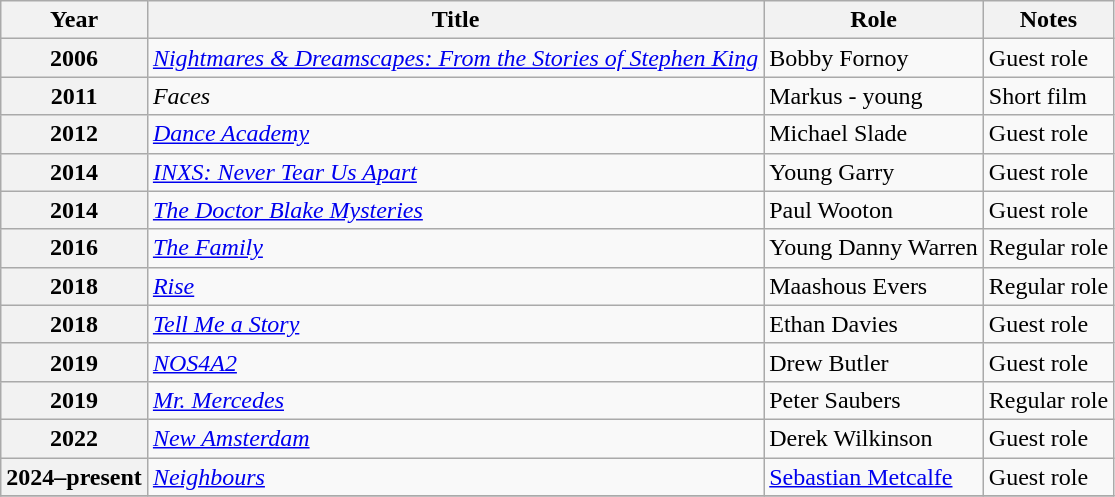<table class="wikitable sortable plainrowheaders">
<tr>
<th scope="col">Year</th>
<th scope="col">Title</th>
<th scope="col">Role</th>
<th scope="col" class="unsortable">Notes</th>
</tr>
<tr>
<th scope="row">2006</th>
<td><em><a href='#'>Nightmares & Dreamscapes: From the Stories of Stephen King</a></em></td>
<td>Bobby Fornoy</td>
<td>Guest role</td>
</tr>
<tr>
<th scope="row">2011</th>
<td><em>Faces</em></td>
<td>Markus - young</td>
<td>Short film</td>
</tr>
<tr>
<th scope="row">2012</th>
<td><em><a href='#'>Dance Academy</a></em></td>
<td>Michael Slade</td>
<td>Guest role</td>
</tr>
<tr>
<th scope="row">2014</th>
<td><em><a href='#'>INXS: Never Tear Us Apart</a></em></td>
<td>Young Garry</td>
<td>Guest role</td>
</tr>
<tr>
<th scope="row">2014</th>
<td><em><a href='#'>The Doctor Blake Mysteries</a></em></td>
<td>Paul Wooton</td>
<td>Guest role</td>
</tr>
<tr>
<th scope="row">2016</th>
<td><em><a href='#'>The Family</a></em></td>
<td>Young Danny Warren</td>
<td>Regular role</td>
</tr>
<tr>
<th scope="row">2018</th>
<td><em><a href='#'>Rise</a></em></td>
<td>Maashous Evers</td>
<td>Regular role</td>
</tr>
<tr>
<th scope="row">2018</th>
<td><em><a href='#'>Tell Me a Story</a></em></td>
<td>Ethan Davies</td>
<td>Guest role</td>
</tr>
<tr>
<th scope="row">2019</th>
<td><em><a href='#'>NOS4A2</a></em></td>
<td>Drew Butler</td>
<td>Guest role</td>
</tr>
<tr>
<th scope="row">2019</th>
<td><em><a href='#'>Mr. Mercedes</a></em></td>
<td>Peter Saubers</td>
<td>Regular role</td>
</tr>
<tr>
<th scope="row">2022</th>
<td><em><a href='#'>New Amsterdam</a></em></td>
<td>Derek Wilkinson</td>
<td>Guest role</td>
</tr>
<tr>
<th scope="row">2024–present</th>
<td><em><a href='#'>Neighbours</a></em></td>
<td><a href='#'>Sebastian Metcalfe</a></td>
<td>Guest role</td>
</tr>
<tr>
</tr>
</table>
